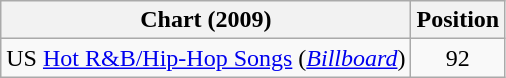<table class="wikitable">
<tr>
<th scope="col">Chart (2009)</th>
<th scope="col">Position</th>
</tr>
<tr>
<td>US <a href='#'>Hot R&B/Hip-Hop Songs</a> (<em><a href='#'>Billboard</a></em>)</td>
<td style="text-align:center;">92</td>
</tr>
</table>
